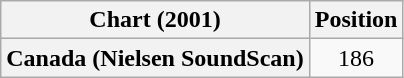<table class="wikitable plainrowheaders" style="text-align:center">
<tr>
<th>Chart (2001)</th>
<th>Position</th>
</tr>
<tr>
<th scope="row">Canada (Nielsen SoundScan)</th>
<td>186</td>
</tr>
</table>
